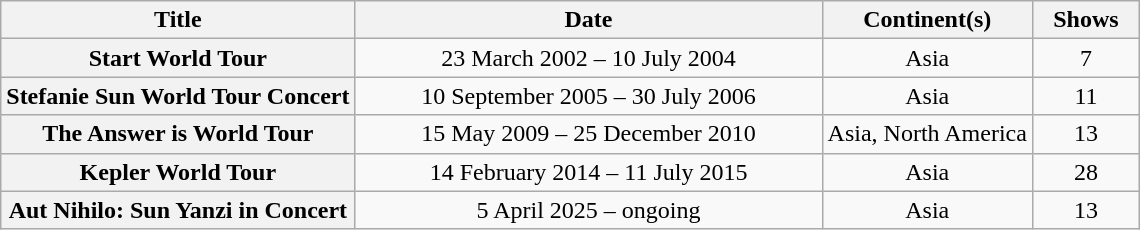<table class="wikitable plainrowheaders" style="text-align:center;">
<tr>
<th scope="col">Title</th>
<th scope="col" style="width:19em">Date</th>
<th scope="col">Continent(s)</th>
<th scope="col" style="width:4em">Shows</th>
</tr>
<tr>
<th scope="row">Start World Tour</th>
<td>23 March 2002 – 10 July 2004</td>
<td>Asia</td>
<td>7</td>
</tr>
<tr>
<th scope="row">Stefanie Sun World Tour Concert</th>
<td>10 September 2005 – 30 July 2006</td>
<td>Asia</td>
<td>11</td>
</tr>
<tr>
<th scope="row">The Answer is World Tour</th>
<td>15 May 2009 – 25 December 2010</td>
<td>Asia, North America</td>
<td>13</td>
</tr>
<tr>
<th scope="row">Kepler World Tour</th>
<td>14 February 2014 – 11 July 2015</td>
<td>Asia</td>
<td>28</td>
</tr>
<tr>
<th scope="row">Aut Nihilo: Sun Yanzi in Concert</th>
<td>5 April 2025 – ongoing</td>
<td>Asia</td>
<td>13</td>
</tr>
</table>
